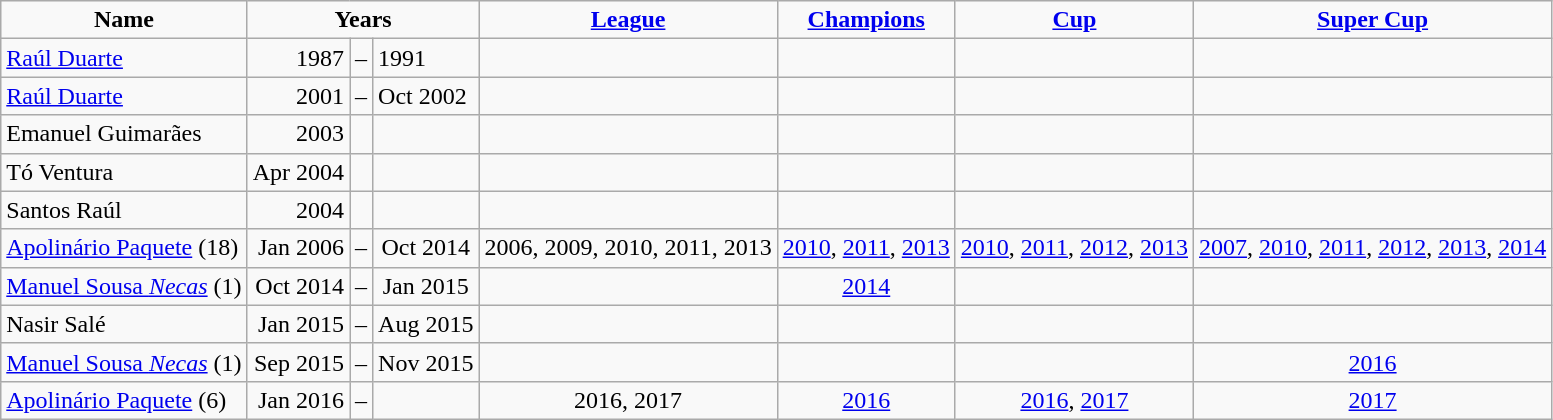<table class="wikitable" style="text-align:center;">
<tr>
<td><strong>Name</strong></td>
<td colspan="3"><strong>Years</strong></td>
<td><strong><a href='#'>League</a></strong></td>
<td><strong><a href='#'>Champions</a></strong></td>
<td><strong><a href='#'>Cup</a></strong></td>
<td><strong><a href='#'>Super Cup</a></strong></td>
</tr>
<tr>
<td align=left> <a href='#'>Raúl Duarte</a></td>
<td align=right>1987</td>
<td>–</td>
<td align=left>1991</td>
<td></td>
<td></td>
<td></td>
<td></td>
</tr>
<tr>
<td align=left> <a href='#'>Raúl Duarte</a></td>
<td align=right>2001</td>
<td>–</td>
<td align=left>Oct 2002</td>
<td></td>
<td></td>
<td></td>
<td></td>
</tr>
<tr>
<td align=left> Emanuel Guimarães</td>
<td align=right>2003</td>
<td></td>
<td></td>
<td></td>
<td></td>
<td></td>
<td></td>
</tr>
<tr>
<td align=left> Tó Ventura</td>
<td align=right>Apr 2004</td>
<td></td>
<td></td>
<td></td>
<td></td>
<td></td>
<td></td>
</tr>
<tr>
<td align=left> Santos Raúl</td>
<td align=right>2004</td>
<td></td>
<td></td>
<td></td>
<td></td>
<td></td>
<td></td>
</tr>
<tr>
<td align=left> <a href='#'>Apolinário Paquete</a> (18)</td>
<td align=right>Jan 2006</td>
<td>–</td>
<td>Oct 2014</td>
<td><span>2006, 2009, 2010, 2011, 2013</span></td>
<td><span><a href='#'>2010</a>, <a href='#'>2011</a>, <a href='#'>2013</a></span></td>
<td><span><a href='#'>2010</a>, <a href='#'>2011</a>, <a href='#'>2012</a>, <a href='#'>2013</a></span></td>
<td><span><a href='#'>2007</a>, <a href='#'>2010</a>, <a href='#'>2011</a>, <a href='#'>2012</a>, <a href='#'>2013</a>, <a href='#'>2014</a></span></td>
</tr>
<tr>
<td align=left> <a href='#'>Manuel Sousa <em>Necas</em></a> (1)</td>
<td align=right>Oct 2014</td>
<td>–</td>
<td>Jan 2015</td>
<td></td>
<td><span><a href='#'>2014</a></span></td>
<td></td>
<td></td>
</tr>
<tr>
<td align=left> Nasir Salé</td>
<td align=right>Jan 2015</td>
<td>–</td>
<td>Aug 2015</td>
<td></td>
<td></td>
<td></td>
<td></td>
</tr>
<tr>
<td align=left> <a href='#'>Manuel Sousa <em>Necas</em></a> (1)</td>
<td align=right>Sep 2015</td>
<td>–</td>
<td>Nov 2015</td>
<td></td>
<td></td>
<td></td>
<td><span><a href='#'>2016</a></span></td>
</tr>
<tr>
<td align=left> <a href='#'>Apolinário Paquete</a> (6)</td>
<td align=right>Jan 2016</td>
<td>–</td>
<td></td>
<td><span>2016, 2017</span></td>
<td><span><a href='#'>2016</a></span></td>
<td><span><a href='#'>2016</a>, <a href='#'>2017</a></span></td>
<td><span><a href='#'>2017</a></span></td>
</tr>
</table>
